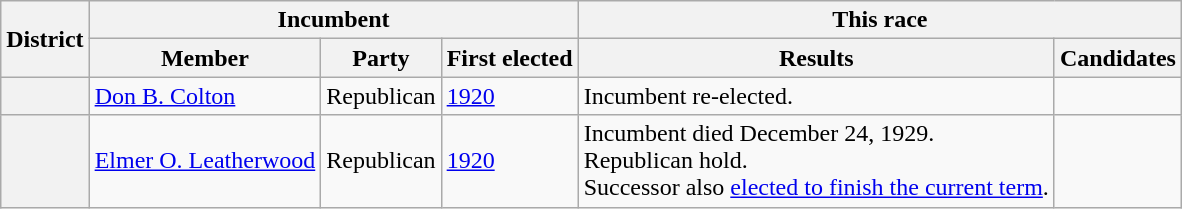<table class=wikitable>
<tr>
<th rowspan=2>District</th>
<th colspan=3>Incumbent</th>
<th colspan=2>This race</th>
</tr>
<tr>
<th>Member</th>
<th>Party</th>
<th>First elected</th>
<th>Results</th>
<th>Candidates</th>
</tr>
<tr>
<th></th>
<td><a href='#'>Don B. Colton</a></td>
<td>Republican</td>
<td><a href='#'>1920</a></td>
<td>Incumbent re-elected.</td>
<td nowrap></td>
</tr>
<tr>
<th></th>
<td><a href='#'>Elmer O. Leatherwood</a></td>
<td>Republican</td>
<td><a href='#'>1920</a></td>
<td>Incumbent died December 24, 1929.<br>Republican hold.<br>Successor also <a href='#'>elected to finish the current term</a>.</td>
<td nowrap></td>
</tr>
</table>
